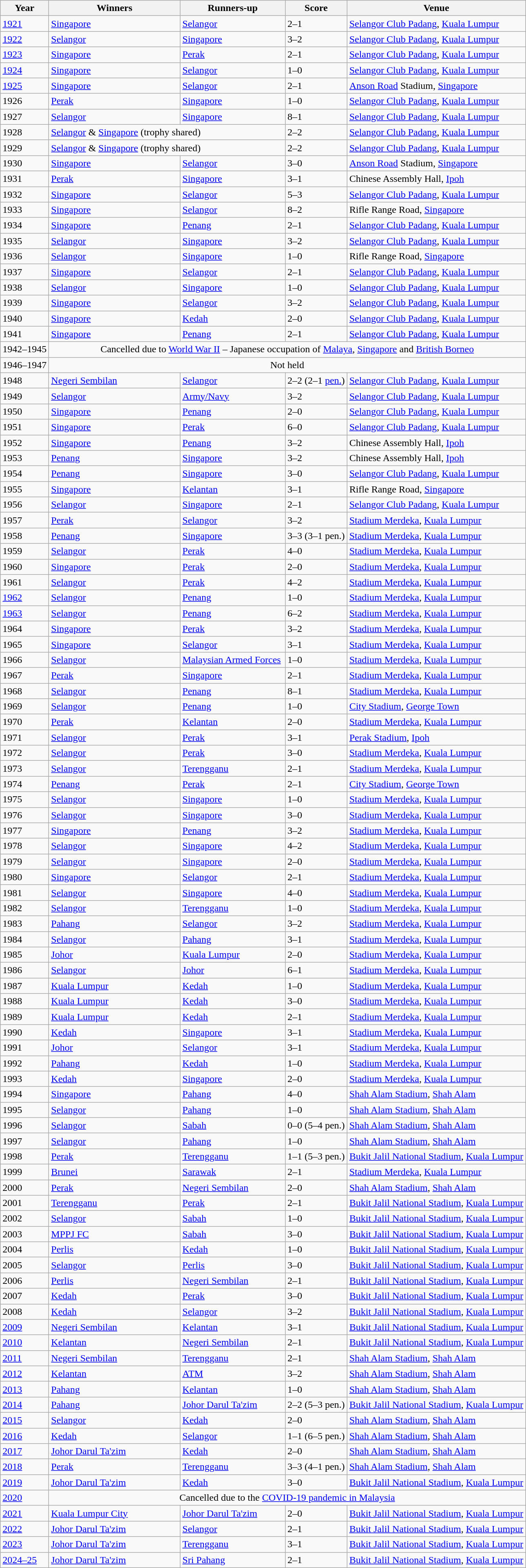<table class="wikitable">
<tr>
<th>Year</th>
<th style="width:25%;">Winners</th>
<th style="width:20%;">Runners-up</th>
<th>Score</th>
<th>Venue</th>
</tr>
<tr>
<td><a href='#'>1921</a></td>
<td><a href='#'>Singapore</a></td>
<td><a href='#'>Selangor</a></td>
<td>2–1</td>
<td><a href='#'>Selangor Club Padang</a>, <a href='#'>Kuala Lumpur</a></td>
</tr>
<tr>
<td><a href='#'>1922</a></td>
<td><a href='#'>Selangor</a></td>
<td><a href='#'>Singapore</a></td>
<td>3–2</td>
<td><a href='#'>Selangor Club Padang</a>, <a href='#'>Kuala Lumpur</a></td>
</tr>
<tr>
<td><a href='#'>1923</a></td>
<td><a href='#'>Singapore</a></td>
<td><a href='#'>Perak</a></td>
<td>2–1</td>
<td><a href='#'>Selangor Club Padang</a>, <a href='#'>Kuala Lumpur</a></td>
</tr>
<tr>
<td><a href='#'>1924</a></td>
<td><a href='#'>Singapore</a></td>
<td><a href='#'>Selangor</a></td>
<td>1–0</td>
<td><a href='#'>Selangor Club Padang</a>, <a href='#'>Kuala Lumpur</a></td>
</tr>
<tr>
<td><a href='#'>1925</a></td>
<td><a href='#'>Singapore</a></td>
<td><a href='#'>Selangor</a></td>
<td>2–1</td>
<td><a href='#'>Anson Road</a> Stadium, <a href='#'>Singapore</a></td>
</tr>
<tr>
<td>1926</td>
<td><a href='#'>Perak</a></td>
<td><a href='#'>Singapore</a></td>
<td>1–0</td>
<td><a href='#'>Selangor Club Padang</a>, <a href='#'>Kuala Lumpur</a></td>
</tr>
<tr>
<td>1927</td>
<td><a href='#'>Selangor</a></td>
<td><a href='#'>Singapore</a></td>
<td>8–1</td>
<td><a href='#'>Selangor Club Padang</a>, <a href='#'>Kuala Lumpur</a></td>
</tr>
<tr>
<td>1928</td>
<td colspan="2"><a href='#'>Selangor</a> &   <a href='#'>Singapore</a> (trophy shared)</td>
<td>2–2</td>
<td><a href='#'>Selangor Club Padang</a>, <a href='#'>Kuala Lumpur</a></td>
</tr>
<tr>
<td>1929</td>
<td colspan="2"><a href='#'>Selangor</a> &   <a href='#'>Singapore</a> (trophy shared)</td>
<td>2–2</td>
<td><a href='#'>Selangor Club Padang</a>, <a href='#'>Kuala Lumpur</a></td>
</tr>
<tr>
<td>1930</td>
<td><a href='#'>Singapore</a></td>
<td><a href='#'>Selangor</a></td>
<td>3–0</td>
<td><a href='#'>Anson Road</a> Stadium, <a href='#'>Singapore</a></td>
</tr>
<tr>
<td>1931</td>
<td><a href='#'>Perak</a></td>
<td><a href='#'>Singapore</a></td>
<td>3–1</td>
<td>Chinese Assembly Hall, <a href='#'>Ipoh</a></td>
</tr>
<tr>
<td>1932</td>
<td><a href='#'>Singapore</a></td>
<td><a href='#'>Selangor</a></td>
<td>5–3</td>
<td><a href='#'>Selangor Club Padang</a>, <a href='#'>Kuala Lumpur</a></td>
</tr>
<tr>
<td>1933</td>
<td><a href='#'>Singapore</a></td>
<td><a href='#'>Selangor</a></td>
<td>8–2</td>
<td>Rifle Range Road, <a href='#'>Singapore</a></td>
</tr>
<tr>
<td>1934</td>
<td><a href='#'>Singapore</a></td>
<td><a href='#'>Penang</a></td>
<td>2–1</td>
<td><a href='#'>Selangor Club Padang</a>, <a href='#'>Kuala Lumpur</a></td>
</tr>
<tr>
<td>1935</td>
<td><a href='#'>Selangor</a></td>
<td><a href='#'>Singapore</a></td>
<td>3–2</td>
<td><a href='#'>Selangor Club Padang</a>, <a href='#'>Kuala Lumpur</a></td>
</tr>
<tr>
<td>1936</td>
<td><a href='#'>Selangor</a></td>
<td><a href='#'>Singapore</a></td>
<td>1–0</td>
<td>Rifle Range Road, <a href='#'>Singapore</a></td>
</tr>
<tr>
<td>1937</td>
<td><a href='#'>Singapore</a></td>
<td><a href='#'>Selangor</a></td>
<td>2–1</td>
<td><a href='#'>Selangor Club Padang</a>, <a href='#'>Kuala Lumpur</a></td>
</tr>
<tr>
<td>1938</td>
<td><a href='#'>Selangor</a></td>
<td><a href='#'>Singapore</a></td>
<td>1–0</td>
<td><a href='#'>Selangor Club Padang</a>, <a href='#'>Kuala Lumpur</a></td>
</tr>
<tr>
<td>1939</td>
<td><a href='#'>Singapore</a></td>
<td><a href='#'>Selangor</a></td>
<td>3–2</td>
<td><a href='#'>Selangor Club Padang</a>, <a href='#'>Kuala Lumpur</a></td>
</tr>
<tr>
<td>1940</td>
<td><a href='#'>Singapore</a></td>
<td><a href='#'>Kedah</a></td>
<td>2–0</td>
<td><a href='#'>Selangor Club Padang</a>, <a href='#'>Kuala Lumpur</a></td>
</tr>
<tr>
<td>1941</td>
<td><a href='#'>Singapore</a></td>
<td><a href='#'>Penang</a></td>
<td>2–1</td>
<td><a href='#'>Selangor Club Padang</a>, <a href='#'>Kuala Lumpur</a></td>
</tr>
<tr>
<td>1942–1945</td>
<td align=center colspan="4">Cancelled due to <a href='#'>World War II</a> – Japanese occupation of <a href='#'>Malaya</a>, <a href='#'>Singapore</a> and <a href='#'>British Borneo</a></td>
</tr>
<tr>
<td>1946–1947</td>
<td align=center colspan="4">Not held</td>
</tr>
<tr>
<td>1948</td>
<td><a href='#'>Negeri Sembilan</a></td>
<td><a href='#'>Selangor</a></td>
<td>2–2 (2–1 <a href='#'>pen.</a>)</td>
<td><a href='#'>Selangor Club Padang</a>, <a href='#'>Kuala Lumpur</a></td>
</tr>
<tr>
<td>1949</td>
<td><a href='#'>Selangor</a></td>
<td><a href='#'>Army/Navy</a></td>
<td>3–2</td>
<td><a href='#'>Selangor Club Padang</a>, <a href='#'>Kuala Lumpur</a></td>
</tr>
<tr>
<td>1950</td>
<td><a href='#'>Singapore</a></td>
<td><a href='#'>Penang</a></td>
<td>2–0</td>
<td><a href='#'>Selangor Club Padang</a>, <a href='#'>Kuala Lumpur</a></td>
</tr>
<tr>
<td>1951</td>
<td><a href='#'>Singapore</a></td>
<td><a href='#'>Perak</a></td>
<td>6–0</td>
<td><a href='#'>Selangor Club Padang</a>, <a href='#'>Kuala Lumpur</a></td>
</tr>
<tr>
<td>1952</td>
<td><a href='#'>Singapore</a></td>
<td><a href='#'>Penang</a></td>
<td>3–2</td>
<td>Chinese Assembly Hall, <a href='#'>Ipoh</a></td>
</tr>
<tr>
<td>1953</td>
<td><a href='#'>Penang</a></td>
<td><a href='#'>Singapore</a></td>
<td>3–2</td>
<td>Chinese Assembly Hall, <a href='#'>Ipoh</a></td>
</tr>
<tr>
<td>1954</td>
<td><a href='#'>Penang</a></td>
<td><a href='#'>Singapore</a></td>
<td>3–0</td>
<td><a href='#'>Selangor Club Padang</a>, <a href='#'>Kuala Lumpur</a></td>
</tr>
<tr>
<td>1955</td>
<td><a href='#'>Singapore</a></td>
<td><a href='#'>Kelantan</a></td>
<td>3–1</td>
<td>Rifle Range Road, <a href='#'>Singapore</a></td>
</tr>
<tr>
<td>1956</td>
<td><a href='#'>Selangor</a></td>
<td><a href='#'>Singapore</a></td>
<td>2–1</td>
<td><a href='#'>Selangor Club Padang</a>, <a href='#'>Kuala Lumpur</a></td>
</tr>
<tr>
<td>1957</td>
<td><a href='#'>Perak</a></td>
<td><a href='#'>Selangor</a></td>
<td>3–2</td>
<td><a href='#'>Stadium Merdeka</a>, <a href='#'>Kuala Lumpur</a></td>
</tr>
<tr>
<td>1958</td>
<td><a href='#'>Penang</a></td>
<td><a href='#'>Singapore</a></td>
<td>3–3 (3–1 pen.)</td>
<td><a href='#'>Stadium Merdeka</a>, <a href='#'>Kuala Lumpur</a></td>
</tr>
<tr>
<td>1959</td>
<td><a href='#'>Selangor</a></td>
<td><a href='#'>Perak</a></td>
<td>4–0</td>
<td><a href='#'>Stadium Merdeka</a>, <a href='#'>Kuala Lumpur</a></td>
</tr>
<tr>
<td>1960</td>
<td><a href='#'>Singapore</a></td>
<td><a href='#'>Perak</a></td>
<td>2–0</td>
<td><a href='#'>Stadium Merdeka</a>, <a href='#'>Kuala Lumpur</a></td>
</tr>
<tr>
<td>1961</td>
<td><a href='#'>Selangor</a></td>
<td><a href='#'>Perak</a></td>
<td>4–2</td>
<td><a href='#'>Stadium Merdeka</a>, <a href='#'>Kuala Lumpur</a></td>
</tr>
<tr>
<td><a href='#'>1962</a></td>
<td><a href='#'>Selangor</a></td>
<td><a href='#'>Penang</a></td>
<td>1–0</td>
<td><a href='#'>Stadium Merdeka</a>, <a href='#'>Kuala Lumpur</a></td>
</tr>
<tr>
<td><a href='#'>1963</a></td>
<td><a href='#'>Selangor</a></td>
<td><a href='#'>Penang</a></td>
<td>6–2</td>
<td><a href='#'>Stadium Merdeka</a>, <a href='#'>Kuala Lumpur</a></td>
</tr>
<tr>
<td>1964</td>
<td><a href='#'>Singapore</a></td>
<td><a href='#'>Perak</a></td>
<td>3–2</td>
<td><a href='#'>Stadium Merdeka</a>, <a href='#'>Kuala Lumpur</a></td>
</tr>
<tr>
<td>1965</td>
<td><a href='#'>Singapore</a></td>
<td><a href='#'>Selangor</a></td>
<td>3–1</td>
<td><a href='#'>Stadium Merdeka</a>, <a href='#'>Kuala Lumpur</a></td>
</tr>
<tr>
<td>1966</td>
<td><a href='#'>Selangor</a></td>
<td><a href='#'>Malaysian Armed Forces</a></td>
<td>1–0</td>
<td><a href='#'>Stadium Merdeka</a>, <a href='#'>Kuala Lumpur</a></td>
</tr>
<tr>
<td>1967</td>
<td><a href='#'>Perak</a></td>
<td><a href='#'>Singapore</a></td>
<td>2–1</td>
<td><a href='#'>Stadium Merdeka</a>, <a href='#'>Kuala Lumpur</a></td>
</tr>
<tr>
<td>1968</td>
<td><a href='#'>Selangor</a></td>
<td><a href='#'>Penang</a></td>
<td>8–1</td>
<td><a href='#'>Stadium Merdeka</a>, <a href='#'>Kuala Lumpur</a></td>
</tr>
<tr>
<td>1969</td>
<td><a href='#'>Selangor</a></td>
<td><a href='#'>Penang</a></td>
<td>1–0</td>
<td><a href='#'>City Stadium</a>, <a href='#'>George Town</a></td>
</tr>
<tr>
<td>1970</td>
<td><a href='#'>Perak</a></td>
<td><a href='#'>Kelantan</a></td>
<td>2–0</td>
<td><a href='#'>Stadium Merdeka</a>, <a href='#'>Kuala Lumpur</a></td>
</tr>
<tr>
<td>1971</td>
<td><a href='#'>Selangor</a></td>
<td><a href='#'>Perak</a></td>
<td>3–1</td>
<td><a href='#'>Perak Stadium</a>, <a href='#'>Ipoh</a></td>
</tr>
<tr>
<td>1972</td>
<td><a href='#'>Selangor</a></td>
<td><a href='#'>Perak</a></td>
<td>3–0</td>
<td><a href='#'>Stadium Merdeka</a>, <a href='#'>Kuala Lumpur</a></td>
</tr>
<tr>
<td>1973</td>
<td><a href='#'>Selangor</a></td>
<td><a href='#'>Terengganu</a></td>
<td>2–1</td>
<td><a href='#'>Stadium Merdeka</a>, <a href='#'>Kuala Lumpur</a></td>
</tr>
<tr>
<td>1974</td>
<td><a href='#'>Penang</a></td>
<td><a href='#'>Perak</a></td>
<td>2–1</td>
<td><a href='#'>City Stadium</a>, <a href='#'>George Town</a></td>
</tr>
<tr>
<td>1975</td>
<td><a href='#'>Selangor</a></td>
<td><a href='#'>Singapore</a></td>
<td>1–0</td>
<td><a href='#'>Stadium Merdeka</a>, <a href='#'>Kuala Lumpur</a></td>
</tr>
<tr>
<td>1976</td>
<td><a href='#'>Selangor</a></td>
<td><a href='#'>Singapore</a></td>
<td>3–0</td>
<td><a href='#'>Stadium Merdeka</a>, <a href='#'>Kuala Lumpur</a></td>
</tr>
<tr>
<td>1977</td>
<td><a href='#'>Singapore</a></td>
<td><a href='#'>Penang</a></td>
<td>3–2</td>
<td><a href='#'>Stadium Merdeka</a>, <a href='#'>Kuala Lumpur</a></td>
</tr>
<tr>
<td>1978</td>
<td><a href='#'>Selangor</a></td>
<td><a href='#'>Singapore</a></td>
<td>4–2</td>
<td><a href='#'>Stadium Merdeka</a>, <a href='#'>Kuala Lumpur</a></td>
</tr>
<tr>
<td>1979</td>
<td><a href='#'>Selangor</a></td>
<td><a href='#'>Singapore</a></td>
<td>2–0</td>
<td><a href='#'>Stadium Merdeka</a>, <a href='#'>Kuala Lumpur</a></td>
</tr>
<tr>
<td>1980</td>
<td><a href='#'>Singapore</a></td>
<td><a href='#'>Selangor</a></td>
<td>2–1</td>
<td><a href='#'>Stadium Merdeka</a>, <a href='#'>Kuala Lumpur</a></td>
</tr>
<tr>
<td>1981</td>
<td><a href='#'>Selangor</a></td>
<td><a href='#'>Singapore</a></td>
<td>4–0</td>
<td><a href='#'>Stadium Merdeka</a>, <a href='#'>Kuala Lumpur</a></td>
</tr>
<tr>
<td>1982</td>
<td><a href='#'>Selangor</a></td>
<td><a href='#'>Terengganu</a></td>
<td>1–0</td>
<td><a href='#'>Stadium Merdeka</a>, <a href='#'>Kuala Lumpur</a></td>
</tr>
<tr>
<td>1983</td>
<td><a href='#'>Pahang</a></td>
<td><a href='#'>Selangor</a></td>
<td>3–2</td>
<td><a href='#'>Stadium Merdeka</a>, <a href='#'>Kuala Lumpur</a></td>
</tr>
<tr>
<td>1984</td>
<td><a href='#'>Selangor</a></td>
<td><a href='#'>Pahang</a></td>
<td>3–1</td>
<td><a href='#'>Stadium Merdeka</a>, <a href='#'>Kuala Lumpur</a></td>
</tr>
<tr>
<td>1985</td>
<td><a href='#'>Johor</a></td>
<td><a href='#'>Kuala Lumpur</a></td>
<td>2–0</td>
<td><a href='#'>Stadium Merdeka</a>, <a href='#'>Kuala Lumpur</a></td>
</tr>
<tr>
<td>1986</td>
<td><a href='#'>Selangor</a></td>
<td><a href='#'>Johor</a></td>
<td>6–1</td>
<td><a href='#'>Stadium Merdeka</a>, <a href='#'>Kuala Lumpur</a></td>
</tr>
<tr>
<td>1987</td>
<td><a href='#'>Kuala Lumpur</a></td>
<td><a href='#'>Kedah</a></td>
<td>1–0</td>
<td><a href='#'>Stadium Merdeka</a>, <a href='#'>Kuala Lumpur</a></td>
</tr>
<tr>
<td>1988</td>
<td><a href='#'>Kuala Lumpur</a></td>
<td><a href='#'>Kedah</a></td>
<td>3–0</td>
<td><a href='#'>Stadium Merdeka</a>, <a href='#'>Kuala Lumpur</a></td>
</tr>
<tr>
<td>1989</td>
<td><a href='#'>Kuala Lumpur</a></td>
<td><a href='#'>Kedah</a></td>
<td>2–1</td>
<td><a href='#'>Stadium Merdeka</a>, <a href='#'>Kuala Lumpur</a></td>
</tr>
<tr>
<td>1990</td>
<td><a href='#'>Kedah</a></td>
<td><a href='#'>Singapore</a></td>
<td>3–1</td>
<td><a href='#'>Stadium Merdeka</a>, <a href='#'>Kuala Lumpur</a></td>
</tr>
<tr>
<td>1991</td>
<td><a href='#'>Johor</a></td>
<td><a href='#'>Selangor</a></td>
<td>3–1</td>
<td><a href='#'>Stadium Merdeka</a>, <a href='#'>Kuala Lumpur</a></td>
</tr>
<tr>
<td>1992</td>
<td><a href='#'>Pahang</a></td>
<td><a href='#'>Kedah</a></td>
<td>1–0</td>
<td><a href='#'>Stadium Merdeka</a>, <a href='#'>Kuala Lumpur</a></td>
</tr>
<tr>
<td>1993</td>
<td><a href='#'>Kedah</a></td>
<td><a href='#'>Singapore</a></td>
<td>2–0</td>
<td><a href='#'>Stadium Merdeka</a>, <a href='#'>Kuala Lumpur</a></td>
</tr>
<tr>
<td>1994</td>
<td><a href='#'>Singapore</a></td>
<td><a href='#'>Pahang</a></td>
<td>4–0</td>
<td><a href='#'>Shah Alam Stadium</a>, <a href='#'>Shah Alam</a></td>
</tr>
<tr>
<td>1995</td>
<td><a href='#'>Selangor</a></td>
<td><a href='#'>Pahang</a></td>
<td>1–0</td>
<td><a href='#'>Shah Alam Stadium</a>, <a href='#'>Shah Alam</a></td>
</tr>
<tr>
<td>1996</td>
<td><a href='#'>Selangor</a></td>
<td><a href='#'>Sabah</a></td>
<td>0–0 (5–4 pen.)</td>
<td><a href='#'>Shah Alam Stadium</a>, <a href='#'>Shah Alam</a></td>
</tr>
<tr>
<td>1997</td>
<td><a href='#'>Selangor</a></td>
<td><a href='#'>Pahang</a></td>
<td>1–0</td>
<td><a href='#'>Shah Alam Stadium</a>, <a href='#'>Shah Alam</a></td>
</tr>
<tr>
<td>1998</td>
<td><a href='#'>Perak</a></td>
<td><a href='#'>Terengganu</a></td>
<td>1–1 (5–3 pen.)</td>
<td><a href='#'>Bukit Jalil National Stadium</a>, <a href='#'>Kuala Lumpur</a></td>
</tr>
<tr>
<td>1999</td>
<td><a href='#'>Brunei</a></td>
<td><a href='#'>Sarawak</a></td>
<td>2–1</td>
<td><a href='#'>Stadium Merdeka</a>, <a href='#'>Kuala Lumpur</a></td>
</tr>
<tr>
<td>2000</td>
<td><a href='#'>Perak</a></td>
<td><a href='#'>Negeri Sembilan</a></td>
<td>2–0</td>
<td><a href='#'>Shah Alam Stadium</a>, <a href='#'>Shah Alam</a></td>
</tr>
<tr>
<td>2001</td>
<td><a href='#'>Terengganu</a></td>
<td><a href='#'>Perak</a></td>
<td>2–1</td>
<td><a href='#'>Bukit Jalil National Stadium</a>, <a href='#'>Kuala Lumpur</a></td>
</tr>
<tr>
<td>2002</td>
<td><a href='#'>Selangor</a></td>
<td><a href='#'>Sabah</a></td>
<td>1–0</td>
<td><a href='#'>Bukit Jalil National Stadium</a>, <a href='#'>Kuala Lumpur</a></td>
</tr>
<tr>
<td>2003</td>
<td><a href='#'>MPPJ FC</a></td>
<td><a href='#'>Sabah</a></td>
<td>3–0</td>
<td><a href='#'>Bukit Jalil National Stadium</a>, <a href='#'>Kuala Lumpur</a></td>
</tr>
<tr>
<td>2004</td>
<td><a href='#'>Perlis</a></td>
<td><a href='#'>Kedah</a></td>
<td>1–0</td>
<td><a href='#'>Bukit Jalil National Stadium</a>, <a href='#'>Kuala Lumpur</a></td>
</tr>
<tr>
<td>2005</td>
<td><a href='#'>Selangor</a></td>
<td><a href='#'>Perlis</a></td>
<td>3–0</td>
<td><a href='#'>Bukit Jalil National Stadium</a>, <a href='#'>Kuala Lumpur</a></td>
</tr>
<tr>
<td>2006</td>
<td><a href='#'>Perlis</a></td>
<td><a href='#'>Negeri Sembilan</a></td>
<td>2–1</td>
<td><a href='#'>Bukit Jalil National Stadium</a>, <a href='#'>Kuala Lumpur</a></td>
</tr>
<tr>
<td>2007</td>
<td><a href='#'>Kedah</a></td>
<td><a href='#'>Perak</a></td>
<td>3–0</td>
<td><a href='#'>Bukit Jalil National Stadium</a>, <a href='#'>Kuala Lumpur</a></td>
</tr>
<tr>
<td>2008</td>
<td><a href='#'>Kedah</a></td>
<td><a href='#'>Selangor</a></td>
<td>3–2</td>
<td><a href='#'>Bukit Jalil National Stadium</a>, <a href='#'>Kuala Lumpur</a></td>
</tr>
<tr>
<td><a href='#'>2009</a></td>
<td><a href='#'>Negeri Sembilan</a></td>
<td><a href='#'>Kelantan</a></td>
<td>3–1</td>
<td><a href='#'>Bukit Jalil National Stadium</a>, <a href='#'>Kuala Lumpur</a></td>
</tr>
<tr>
<td><a href='#'>2010</a></td>
<td><a href='#'>Kelantan</a></td>
<td><a href='#'>Negeri Sembilan</a></td>
<td>2–1</td>
<td><a href='#'>Bukit Jalil National Stadium</a>, <a href='#'>Kuala Lumpur</a></td>
</tr>
<tr>
<td><a href='#'>2011</a></td>
<td><a href='#'>Negeri Sembilan</a></td>
<td><a href='#'>Terengganu</a></td>
<td>2–1</td>
<td><a href='#'>Shah Alam Stadium</a>, <a href='#'>Shah Alam</a></td>
</tr>
<tr>
<td><a href='#'>2012</a></td>
<td><a href='#'>Kelantan</a></td>
<td><a href='#'>ATM</a></td>
<td>3–2</td>
<td><a href='#'>Shah Alam Stadium</a>, <a href='#'>Shah Alam</a></td>
</tr>
<tr>
<td><a href='#'>2013</a></td>
<td><a href='#'>Pahang</a></td>
<td><a href='#'>Kelantan</a></td>
<td>1–0</td>
<td><a href='#'>Shah Alam Stadium</a>, <a href='#'>Shah Alam</a></td>
</tr>
<tr>
<td><a href='#'>2014</a></td>
<td><a href='#'>Pahang</a></td>
<td><a href='#'>Johor Darul Ta'zim</a></td>
<td>2–2 (5–3 pen.)</td>
<td><a href='#'>Bukit Jalil National Stadium</a>, <a href='#'>Kuala Lumpur</a></td>
</tr>
<tr>
<td><a href='#'>2015</a></td>
<td><a href='#'>Selangor</a></td>
<td><a href='#'>Kedah</a></td>
<td>2–0</td>
<td><a href='#'>Shah Alam Stadium</a>, <a href='#'>Shah Alam</a></td>
</tr>
<tr>
<td><a href='#'>2016</a></td>
<td><a href='#'>Kedah</a></td>
<td><a href='#'>Selangor</a></td>
<td>1–1 (6–5 pen.)</td>
<td><a href='#'>Shah Alam Stadium</a>, <a href='#'>Shah Alam</a></td>
</tr>
<tr>
<td><a href='#'>2017</a></td>
<td><a href='#'>Johor Darul Ta'zim</a></td>
<td><a href='#'>Kedah</a></td>
<td>2–0</td>
<td><a href='#'>Shah Alam Stadium</a>, <a href='#'>Shah Alam</a></td>
</tr>
<tr>
<td><a href='#'>2018</a></td>
<td><a href='#'>Perak</a></td>
<td><a href='#'>Terengganu</a></td>
<td>3–3 (4–1 pen.)</td>
<td><a href='#'>Shah Alam Stadium</a>, <a href='#'>Shah Alam</a></td>
</tr>
<tr>
<td><a href='#'>2019</a></td>
<td><a href='#'>Johor Darul Ta'zim</a></td>
<td><a href='#'>Kedah</a></td>
<td>3–0</td>
<td><a href='#'>Bukit Jalil National Stadium</a>, <a href='#'>Kuala Lumpur</a></td>
</tr>
<tr>
<td><a href='#'>2020</a></td>
<td colspan="4" align="center">Cancelled due to the <a href='#'>COVID-19 pandemic in Malaysia</a></td>
</tr>
<tr>
<td><a href='#'>2021</a></td>
<td><a href='#'>Kuala Lumpur City</a></td>
<td><a href='#'>Johor Darul Ta'zim</a></td>
<td>2–0</td>
<td><a href='#'>Bukit Jalil National Stadium</a>, <a href='#'>Kuala Lumpur</a></td>
</tr>
<tr>
<td><a href='#'>2022</a></td>
<td><a href='#'>Johor Darul Ta'zim</a></td>
<td><a href='#'>Selangor</a></td>
<td>2–1</td>
<td><a href='#'>Bukit Jalil National Stadium</a>, <a href='#'>Kuala Lumpur</a></td>
</tr>
<tr>
<td><a href='#'>2023</a></td>
<td><a href='#'>Johor Darul Ta'zim</a></td>
<td><a href='#'>Terengganu</a></td>
<td>3–1</td>
<td><a href='#'>Bukit Jalil National Stadium</a>, <a href='#'>Kuala Lumpur</a></td>
</tr>
<tr>
<td><a href='#'>2024–25</a></td>
<td><a href='#'>Johor Darul Ta'zim</a></td>
<td><a href='#'>Sri Pahang</a></td>
<td>2–1</td>
<td><a href='#'>Bukit Jalil National Stadium</a>, <a href='#'>Kuala Lumpur</a></td>
</tr>
</table>
